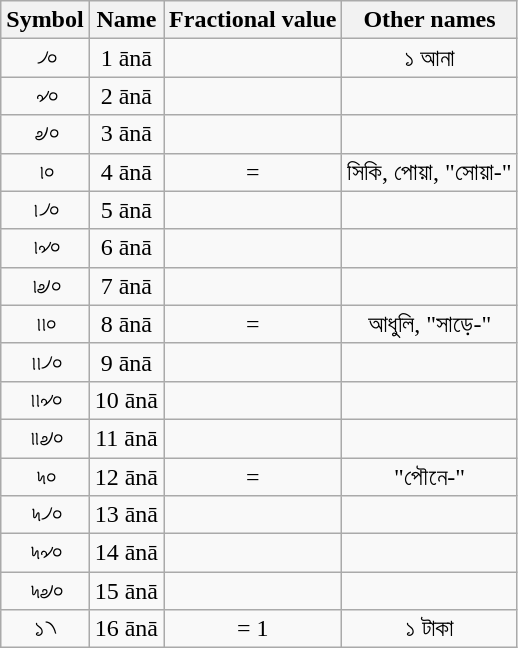<table class=wikitable>
<tr>
<th>Symbol</th>
<th>Name</th>
<th>Fractional value</th>
<th>Other names</th>
</tr>
<tr align=center>
<td>৴৹</td>
<td>1 ānā</td>
<td></td>
<td>১ আনা</td>
</tr>
<tr align=center>
<td>৵৹</td>
<td>2 ānā</td>
<td></td>
<td></td>
</tr>
<tr align=center>
<td>৶৹</td>
<td>3 ānā</td>
<td></td>
<td></td>
</tr>
<tr align=center>
<td>৷৹</td>
<td>4 ānā</td>
<td> = </td>
<td>সিকি, পোয়া, "সোয়া-"</td>
</tr>
<tr align=center>
<td>৷৴৹</td>
<td>5 ānā</td>
<td></td>
<td></td>
</tr>
<tr align=center>
<td>৷৵৹</td>
<td>6 ānā</td>
<td></td>
<td></td>
</tr>
<tr align=center>
<td>৷৶৹</td>
<td>7 ānā</td>
<td></td>
<td></td>
</tr>
<tr align=center>
<td>৷৷৹</td>
<td>8 ānā</td>
<td> = </td>
<td>আধুলি, "সাড়ে-"</td>
</tr>
<tr align=center>
<td>৷৷৴৹</td>
<td>9 ānā</td>
<td></td>
<td></td>
</tr>
<tr align=center>
<td>৷৷৵৹</td>
<td>10 ānā</td>
<td></td>
<td></td>
</tr>
<tr align=center>
<td>৷৷৶৹</td>
<td>11 ānā</td>
<td></td>
<td></td>
</tr>
<tr align=center>
<td>৸৹</td>
<td>12 ānā</td>
<td> = </td>
<td>"পৌনে-"</td>
</tr>
<tr align=center>
<td>৸৴৹</td>
<td>13 ānā</td>
<td></td>
<td></td>
</tr>
<tr align=center>
<td>৸৵৹</td>
<td>14 ānā</td>
<td></td>
<td></td>
</tr>
<tr align=center>
<td>৸৶৹</td>
<td>15 ānā</td>
<td></td>
<td></td>
</tr>
<tr align=center>
<td>১৲</td>
<td>16 ānā</td>
<td> = 1</td>
<td>১ টাকা</td>
</tr>
</table>
